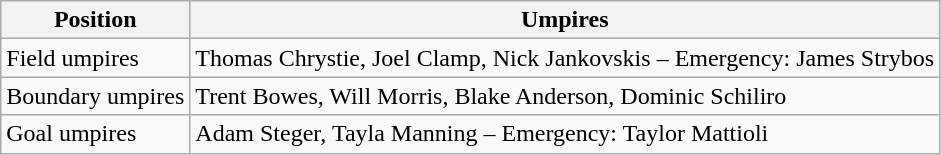<table class="wikitable">
<tr>
<th>Position</th>
<th>Umpires</th>
</tr>
<tr>
<td>Field umpires</td>
<td>Thomas Chrystie, Joel Clamp, Nick Jankovskis – Emergency: James Strybos</td>
</tr>
<tr>
<td>Boundary umpires</td>
<td>Trent Bowes, Will Morris, Blake Anderson, Dominic Schiliro</td>
</tr>
<tr>
<td>Goal umpires</td>
<td>Adam Steger, Tayla Manning – Emergency: Taylor Mattioli</td>
</tr>
</table>
